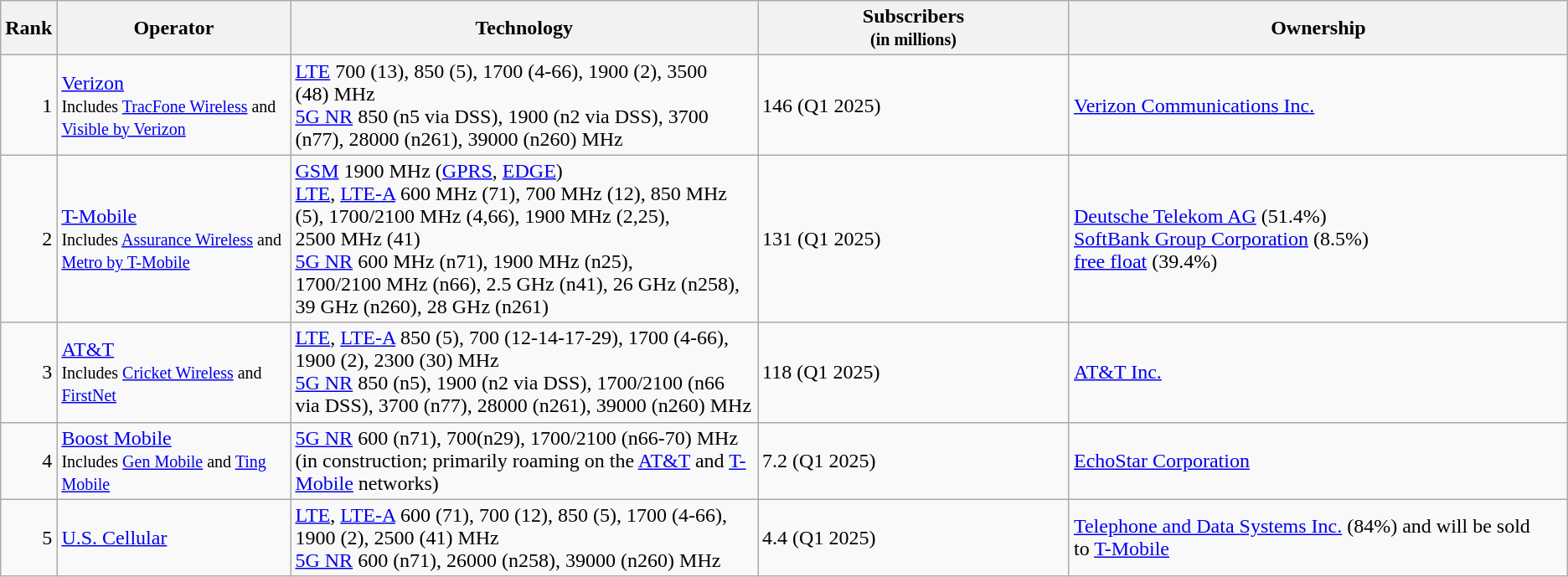<table class="wikitable">
<tr>
<th style="width:3%;">Rank</th>
<th style="width:15%;">Operator</th>
<th style="width:30%;">Technology</th>
<th style="width:20%;">Subscribers<br><small>(in millions)</small></th>
<th style="width:32%;">Ownership</th>
</tr>
<tr>
<td align="right">1</td>
<td><a href='#'>Verizon</a> <br><small>Includes <a href='#'>TracFone Wireless</a> and <a href='#'>Visible by Verizon</a></small></td>
<td><a href='#'>LTE</a> 700 (13), 850 (5), 1700 (4-66), 1900 (2), 3500 (48) MHz<br><a href='#'>5G NR</a> 850 (n5 via DSS), 1900 (n2 via DSS), 3700 (n77), 28000 (n261), 39000 (n260) MHz</td>
<td>146 (Q1 2025)</td>
<td><a href='#'>Verizon Communications Inc.</a></td>
</tr>
<tr>
<td align="right">2</td>
<td><a href='#'>T-Mobile</a><br><small>Includes <a href='#'>Assurance Wireless</a> and <a href='#'>Metro by T-Mobile</a></small></td>
<td><a href='#'>GSM</a> 1900 MHz (<a href='#'>GPRS</a>, <a href='#'>EDGE</a>)<br> <a href='#'>LTE</a>, <a href='#'>LTE-A</a> 600 MHz (71), 700 MHz (12), 850 MHz (5), 1700/2100 MHz (4,66), 1900 MHz (2,25), 2500 MHz (41)<br> <a href='#'>5G NR</a> 600 MHz (n71), 1900 MHz (n25), 1700/2100 MHz (n66), 2.5 GHz (n41), 26 GHz (n258), 39 GHz (n260), 28 GHz (n261)<br></td>
<td>131 (Q1 2025)</td>
<td><a href='#'>Deutsche Telekom AG</a> (51.4%)<br><a href='#'>SoftBank Group Corporation</a> (8.5%)<br><a href='#'>free float</a> (39.4%)</td>
</tr>
<tr>
<td align="right">3</td>
<td><a href='#'>AT&T</a><br><small>Includes <a href='#'>Cricket Wireless</a> and <a href='#'>FirstNet</a></small></td>
<td><a href='#'>LTE</a>, <a href='#'>LTE-A</a> 850 (5), 700 (12-14-17-29), 1700 (4-66), 1900 (2), 2300 (30) MHz<br> <a href='#'>5G NR</a> 850 (n5), 1900 (n2 via DSS), 1700/2100 (n66 via DSS),  3700 (n77), 28000 (n261), 39000 (n260) MHz</td>
<td>118 (Q1 2025)</td>
<td><a href='#'>AT&T Inc.</a></td>
</tr>
<tr>
<td align=right>4</td>
<td><a href='#'>Boost Mobile</a><br><small>Includes <a href='#'>Gen Mobile</a> and <a href='#'>Ting Mobile</a></small></td>
<td><a href='#'>5G NR</a> 600 (n71), 700(n29), 1700/2100 (n66-70) MHz (in construction; primarily roaming on the <a href='#'>AT&T</a> and <a href='#'>T-Mobile</a> networks)</td>
<td>7.2 (Q1 2025)</td>
<td><a href='#'>EchoStar Corporation</a></td>
</tr>
<tr>
<td align=right>5</td>
<td><a href='#'>U.S. Cellular</a></td>
<td><a href='#'>LTE</a>, <a href='#'>LTE-A</a> 600 (71), 700 (12), 850 (5), 1700 (4-66), 1900 (2), 2500 (41) MHz  <br><a href='#'>5G NR</a> 600 (n71), 26000 (n258), 39000 (n260) MHz</td>
<td>4.4 (Q1 2025)</td>
<td><a href='#'>Telephone and Data Systems Inc.</a> (84%) and will be sold to <a href='#'>T-Mobile</a></td>
</tr>
</table>
